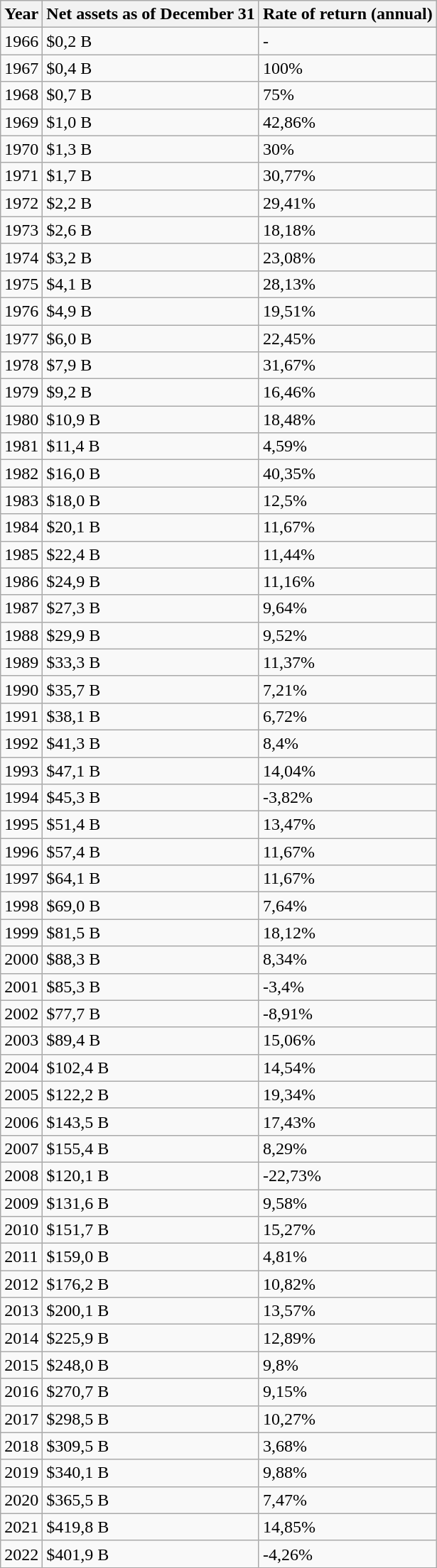<table class="wikitable sortable mw-collapsible mw-collapsed">
<tr>
<th>Year</th>
<th>Net assets as of December 31</th>
<th>Rate of return (annual)</th>
</tr>
<tr>
<td>1966</td>
<td>$0,2 B</td>
<td>-</td>
</tr>
<tr>
<td>1967</td>
<td>$0,4 B</td>
<td>100%</td>
</tr>
<tr>
<td>1968</td>
<td>$0,7 B</td>
<td>75%</td>
</tr>
<tr>
<td>1969</td>
<td>$1,0 B</td>
<td>42,86%</td>
</tr>
<tr>
<td>1970</td>
<td>$1,3 B</td>
<td>30%</td>
</tr>
<tr>
<td>1971</td>
<td>$1,7 B</td>
<td>30,77%</td>
</tr>
<tr>
<td>1972</td>
<td>$2,2 B</td>
<td>29,41%</td>
</tr>
<tr>
<td>1973</td>
<td>$2,6 B</td>
<td>18,18%</td>
</tr>
<tr>
<td>1974</td>
<td>$3,2 B</td>
<td>23,08%</td>
</tr>
<tr>
<td>1975</td>
<td>$4,1 B</td>
<td>28,13%</td>
</tr>
<tr>
<td>1976</td>
<td>$4,9 B</td>
<td>19,51%</td>
</tr>
<tr>
<td>1977</td>
<td>$6,0 B</td>
<td>22,45%</td>
</tr>
<tr>
<td>1978</td>
<td>$7,9 B</td>
<td>31,67%</td>
</tr>
<tr>
<td>1979</td>
<td>$9,2 B</td>
<td>16,46%</td>
</tr>
<tr>
<td>1980</td>
<td>$10,9 B</td>
<td>18,48%</td>
</tr>
<tr>
<td>1981</td>
<td>$11,4 B</td>
<td>4,59%</td>
</tr>
<tr>
<td>1982</td>
<td>$16,0 B</td>
<td>40,35%</td>
</tr>
<tr>
<td>1983</td>
<td>$18,0 B</td>
<td>12,5%</td>
</tr>
<tr>
<td>1984</td>
<td>$20,1 B</td>
<td>11,67%</td>
</tr>
<tr>
<td>1985</td>
<td>$22,4 B</td>
<td>11,44%</td>
</tr>
<tr>
<td>1986</td>
<td>$24,9 B</td>
<td>11,16%</td>
</tr>
<tr>
<td>1987</td>
<td>$27,3 B</td>
<td>9,64%</td>
</tr>
<tr>
<td>1988</td>
<td>$29,9 B</td>
<td>9,52%</td>
</tr>
<tr>
<td>1989</td>
<td>$33,3 B</td>
<td>11,37%</td>
</tr>
<tr>
<td>1990</td>
<td>$35,7 B</td>
<td>7,21%</td>
</tr>
<tr>
<td>1991</td>
<td>$38,1 B</td>
<td>6,72%</td>
</tr>
<tr>
<td>1992</td>
<td>$41,3 B</td>
<td>8,4%</td>
</tr>
<tr>
<td>1993</td>
<td>$47,1 B</td>
<td>14,04%</td>
</tr>
<tr>
<td>1994</td>
<td>$45,3 B</td>
<td>-3,82%</td>
</tr>
<tr>
<td>1995</td>
<td>$51,4 B</td>
<td>13,47%</td>
</tr>
<tr>
<td>1996</td>
<td>$57,4 B</td>
<td>11,67%</td>
</tr>
<tr>
<td>1997</td>
<td>$64,1 B</td>
<td>11,67%</td>
</tr>
<tr>
<td>1998</td>
<td>$69,0 B</td>
<td>7,64%</td>
</tr>
<tr>
<td>1999</td>
<td>$81,5 B</td>
<td>18,12%</td>
</tr>
<tr>
<td>2000</td>
<td>$88,3 B</td>
<td>8,34%</td>
</tr>
<tr>
<td>2001</td>
<td>$85,3 B</td>
<td>-3,4%</td>
</tr>
<tr>
<td>2002</td>
<td>$77,7 B</td>
<td>-8,91%</td>
</tr>
<tr>
<td>2003</td>
<td>$89,4 B</td>
<td>15,06%</td>
</tr>
<tr>
<td>2004</td>
<td>$102,4 B</td>
<td>14,54%</td>
</tr>
<tr>
<td>2005</td>
<td>$122,2 B</td>
<td>19,34%</td>
</tr>
<tr>
<td>2006</td>
<td>$143,5 B</td>
<td>17,43%</td>
</tr>
<tr>
<td>2007</td>
<td>$155,4 B</td>
<td>8,29%</td>
</tr>
<tr>
<td>2008</td>
<td>$120,1 B</td>
<td>-22,73%</td>
</tr>
<tr>
<td>2009</td>
<td>$131,6 B</td>
<td>9,58%</td>
</tr>
<tr>
<td>2010</td>
<td>$151,7 B</td>
<td>15,27%</td>
</tr>
<tr>
<td>2011</td>
<td>$159,0 B</td>
<td>4,81%</td>
</tr>
<tr>
<td>2012</td>
<td>$176,2 B</td>
<td>10,82%</td>
</tr>
<tr>
<td>2013</td>
<td>$200,1 B</td>
<td>13,57%</td>
</tr>
<tr>
<td>2014</td>
<td>$225,9 B</td>
<td>12,89%</td>
</tr>
<tr>
<td>2015</td>
<td>$248,0 B</td>
<td>9,8%</td>
</tr>
<tr>
<td>2016</td>
<td>$270,7 B</td>
<td>9,15%</td>
</tr>
<tr>
<td>2017</td>
<td>$298,5 B</td>
<td>10,27%</td>
</tr>
<tr>
<td>2018</td>
<td>$309,5 B</td>
<td>3,68%</td>
</tr>
<tr>
<td>2019</td>
<td>$340,1 B</td>
<td>9,88%</td>
</tr>
<tr>
<td>2020</td>
<td>$365,5 B</td>
<td>7,47%</td>
</tr>
<tr>
<td>2021</td>
<td>$419,8 B</td>
<td>14,85%</td>
</tr>
<tr>
<td>2022</td>
<td>$401,9 B</td>
<td>-4,26%</td>
</tr>
</table>
